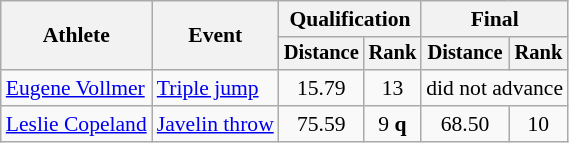<table class="wikitable" style="font-size:90%">
<tr>
<th rowspan=2>Athlete</th>
<th rowspan=2>Event</th>
<th colspan=2>Qualification</th>
<th colspan=2>Final</th>
</tr>
<tr style="font-size:95%">
<th>Distance</th>
<th>Rank</th>
<th>Distance</th>
<th>Rank</th>
</tr>
<tr align=center>
<td align=left><a href='#'>Eugene Vollmer</a></td>
<td align=left><a href='#'>Triple jump</a></td>
<td>15.79</td>
<td>13</td>
<td colspan=2>did not advance</td>
</tr>
<tr align=center>
<td align=left><a href='#'>Leslie Copeland</a></td>
<td align=left><a href='#'>Javelin throw</a></td>
<td>75.59</td>
<td>9 <strong>q</strong></td>
<td>68.50</td>
<td>10</td>
</tr>
</table>
